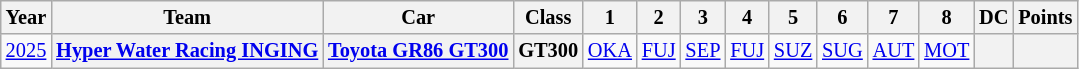<table class="wikitable" style="text-align:center; font-size:85%">
<tr>
<th>Year</th>
<th>Team</th>
<th>Car</th>
<th>Class</th>
<th>1</th>
<th>2</th>
<th>3</th>
<th>4</th>
<th>5</th>
<th>6</th>
<th>7</th>
<th>8</th>
<th>DC</th>
<th>Points</th>
</tr>
<tr>
<td><a href='#'>2025</a></td>
<th nowrap><a href='#'>Hyper Water Racing INGING</a></th>
<th nowrap><a href='#'>Toyota GR86 GT300</a></th>
<th>GT300</th>
<td style="background:#;"><a href='#'>OKA</a><br></td>
<td style="background:#;"><a href='#'>FUJ</a><br></td>
<td style="background:#;"><a href='#'>SEP</a><br></td>
<td style="background:#;"><a href='#'>FUJ</a><br></td>
<td style="background:#;"><a href='#'>SUZ</a><br></td>
<td style="background:#;"><a href='#'>SUG</a><br></td>
<td style="background:#;"><a href='#'>AUT</a><br></td>
<td style="background:#;"><a href='#'>MOT</a><br></td>
<th></th>
<th></th>
</tr>
</table>
